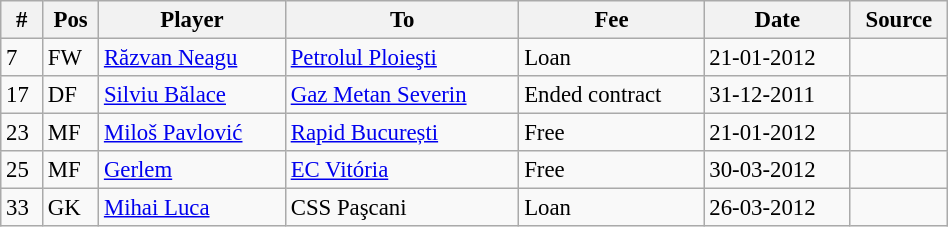<table width=50% class="wikitable" style="text-align:center; font-size:95%; text-align:left">
<tr>
<th>#</th>
<th>Pos</th>
<th>Player</th>
<th>To</th>
<th>Fee</th>
<th>Date</th>
<th>Source</th>
</tr>
<tr --->
<td>7</td>
<td>FW</td>
<td> <a href='#'>Răzvan Neagu</a></td>
<td> <a href='#'>Petrolul Ploieşti</a></td>
<td>Loan</td>
<td>21-01-2012</td>
<td></td>
</tr>
<tr --->
<td>17</td>
<td>DF</td>
<td> <a href='#'>Silviu Bălace</a></td>
<td> <a href='#'>Gaz Metan Severin</a></td>
<td>Ended contract</td>
<td>31-12-2011</td>
<td></td>
</tr>
<tr --->
<td>23</td>
<td>MF</td>
<td> <a href='#'>Miloš Pavlović</a></td>
<td> <a href='#'>Rapid București</a></td>
<td>Free</td>
<td>21-01-2012</td>
<td></td>
</tr>
<tr --->
<td>25</td>
<td>MF</td>
<td> <a href='#'>Gerlem</a></td>
<td> <a href='#'>EC Vitória</a></td>
<td>Free</td>
<td>30-03-2012</td>
<td></td>
</tr>
<tr --->
<td>33</td>
<td>GK</td>
<td> <a href='#'>Mihai Luca</a></td>
<td> CSS Paşcani</td>
<td>Loan</td>
<td>26-03-2012</td>
<td></td>
</tr>
</table>
